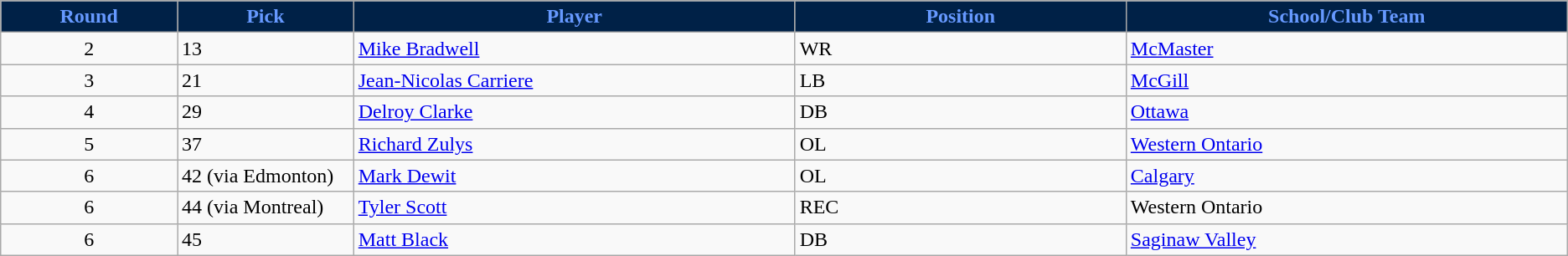<table class="wikitable sortable sortable">
<tr>
<th style="background:#002147; color:#69f; width:8%;">Round</th>
<th style="background:#002147; color:#69f; width:8%;">Pick</th>
<th style="background:#002147; color:#69f; width:20%;">Player</th>
<th style="background:#002147; color:#69f; width:15%;">Position</th>
<th style="background:#002147; color:#69f; width:20%;">School/Club Team</th>
</tr>
<tr>
<td align=center>2</td>
<td>13</td>
<td><a href='#'>Mike Bradwell</a></td>
<td>WR</td>
<td><a href='#'>McMaster</a></td>
</tr>
<tr>
<td align=center>3</td>
<td>21</td>
<td><a href='#'>Jean-Nicolas Carriere</a></td>
<td>LB</td>
<td><a href='#'>McGill</a></td>
</tr>
<tr>
<td align=center>4</td>
<td>29</td>
<td><a href='#'>Delroy Clarke</a></td>
<td>DB</td>
<td><a href='#'>Ottawa</a></td>
</tr>
<tr>
<td align=center>5</td>
<td>37</td>
<td><a href='#'>Richard Zulys</a></td>
<td>OL</td>
<td><a href='#'>Western Ontario</a></td>
</tr>
<tr>
<td align=center>6</td>
<td>42 (via Edmonton)</td>
<td><a href='#'>Mark Dewit</a></td>
<td>OL</td>
<td><a href='#'>Calgary</a></td>
</tr>
<tr>
<td align=center>6</td>
<td>44 (via Montreal)</td>
<td><a href='#'>Tyler Scott</a></td>
<td>REC</td>
<td>Western Ontario</td>
</tr>
<tr>
<td align=center>6</td>
<td>45</td>
<td><a href='#'>Matt Black</a></td>
<td>DB</td>
<td><a href='#'>Saginaw Valley</a></td>
</tr>
</table>
